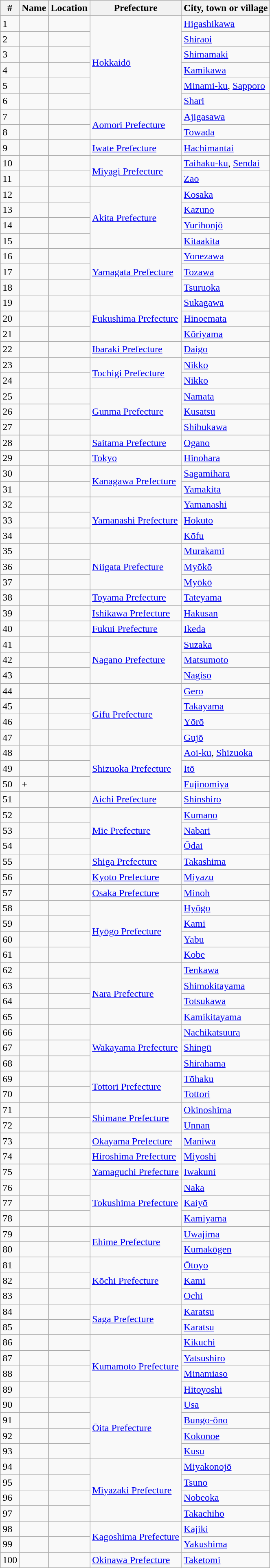<table class="wikitable">
<tr>
<th>#</th>
<th>Name</th>
<th>Location</th>
<th>Prefecture</th>
<th>City, town or village</th>
</tr>
<tr>
<td>1</td>
<td></td>
<td></td>
<td rowspan="6"><a href='#'>Hokkaidō</a></td>
<td><a href='#'>Higashikawa</a></td>
</tr>
<tr>
<td>2</td>
<td></td>
<td></td>
<td><a href='#'>Shiraoi</a></td>
</tr>
<tr>
<td>3</td>
<td></td>
<td></td>
<td><a href='#'>Shimamaki</a></td>
</tr>
<tr>
<td>4</td>
<td></td>
<td></td>
<td><a href='#'>Kamikawa</a></td>
</tr>
<tr>
<td>5</td>
<td></td>
<td></td>
<td><a href='#'>Minami-ku</a>, <a href='#'>Sapporo</a></td>
</tr>
<tr>
<td>6</td>
<td></td>
<td></td>
<td><a href='#'>Shari</a></td>
</tr>
<tr>
<td>7</td>
<td></td>
<td></td>
<td rowspan="2"><a href='#'>Aomori Prefecture</a></td>
<td><a href='#'>Ajigasawa</a></td>
</tr>
<tr>
<td>8</td>
<td></td>
<td></td>
<td><a href='#'>Towada</a></td>
</tr>
<tr>
<td>9</td>
<td></td>
<td></td>
<td><a href='#'>Iwate Prefecture</a></td>
<td><a href='#'>Hachimantai</a></td>
</tr>
<tr>
<td>10</td>
<td></td>
<td></td>
<td rowspan="2"><a href='#'>Miyagi Prefecture</a></td>
<td><a href='#'>Taihaku-ku</a>, <a href='#'>Sendai</a></td>
</tr>
<tr>
<td>11</td>
<td></td>
<td></td>
<td><a href='#'>Zao</a></td>
</tr>
<tr>
<td>12</td>
<td></td>
<td></td>
<td rowspan="4"><a href='#'>Akita Prefecture</a></td>
<td><a href='#'>Kosaka</a></td>
</tr>
<tr>
<td>13</td>
<td></td>
<td></td>
<td><a href='#'>Kazuno</a></td>
</tr>
<tr>
<td>14</td>
<td></td>
<td></td>
<td><a href='#'>Yurihonjō</a></td>
</tr>
<tr>
<td>15</td>
<td></td>
<td></td>
<td><a href='#'>Kitaakita</a></td>
</tr>
<tr>
<td>16</td>
<td></td>
<td></td>
<td rowspan="3"><a href='#'>Yamagata Prefecture</a></td>
<td><a href='#'>Yonezawa</a></td>
</tr>
<tr>
<td>17</td>
<td></td>
<td></td>
<td><a href='#'>Tozawa</a></td>
</tr>
<tr>
<td>18</td>
<td></td>
<td></td>
<td><a href='#'>Tsuruoka</a></td>
</tr>
<tr>
<td>19</td>
<td></td>
<td></td>
<td rowspan="3"><a href='#'>Fukushima Prefecture</a></td>
<td><a href='#'>Sukagawa</a></td>
</tr>
<tr>
<td>20</td>
<td></td>
<td></td>
<td><a href='#'>Hinoemata</a></td>
</tr>
<tr>
<td>21</td>
<td></td>
<td></td>
<td><a href='#'>Kōriyama</a></td>
</tr>
<tr>
<td>22</td>
<td></td>
<td></td>
<td><a href='#'>Ibaraki Prefecture</a></td>
<td><a href='#'>Daigo</a></td>
</tr>
<tr>
<td>23</td>
<td></td>
<td></td>
<td rowspan="2"><a href='#'>Tochigi Prefecture</a></td>
<td><a href='#'>Nikko</a></td>
</tr>
<tr>
<td>24</td>
<td></td>
<td></td>
<td><a href='#'>Nikko</a></td>
</tr>
<tr>
<td>25</td>
<td></td>
<td></td>
<td rowspan="3"><a href='#'>Gunma Prefecture</a></td>
<td><a href='#'>Namata</a></td>
</tr>
<tr>
<td>26</td>
<td></td>
<td></td>
<td><a href='#'>Kusatsu</a></td>
</tr>
<tr>
<td>27</td>
<td></td>
<td></td>
<td><a href='#'>Shibukawa</a></td>
</tr>
<tr>
<td>28</td>
<td></td>
<td></td>
<td><a href='#'>Saitama Prefecture</a></td>
<td><a href='#'>Ogano</a></td>
</tr>
<tr>
<td>29</td>
<td></td>
<td></td>
<td><a href='#'>Tokyo</a></td>
<td><a href='#'>Hinohara</a></td>
</tr>
<tr>
<td>30</td>
<td></td>
<td></td>
<td rowspan="2"><a href='#'>Kanagawa Prefecture</a></td>
<td><a href='#'>Sagamihara</a></td>
</tr>
<tr>
<td>31</td>
<td></td>
<td></td>
<td><a href='#'>Yamakita</a></td>
</tr>
<tr>
<td>32</td>
<td></td>
<td></td>
<td rowspan="3"><a href='#'>Yamanashi Prefecture</a></td>
<td><a href='#'>Yamanashi</a></td>
</tr>
<tr>
<td>33</td>
<td></td>
<td></td>
<td><a href='#'>Hokuto</a></td>
</tr>
<tr>
<td>34</td>
<td></td>
<td></td>
<td><a href='#'>Kōfu</a></td>
</tr>
<tr>
<td>35</td>
<td></td>
<td></td>
<td rowspan="3"><a href='#'>Niigata Prefecture</a></td>
<td><a href='#'>Murakami</a></td>
</tr>
<tr>
<td>36</td>
<td></td>
<td></td>
<td><a href='#'>Myōkō</a></td>
</tr>
<tr>
<td>37</td>
<td></td>
<td></td>
<td><a href='#'>Myōkō</a></td>
</tr>
<tr>
<td>38</td>
<td></td>
<td></td>
<td><a href='#'>Toyama Prefecture</a></td>
<td><a href='#'>Tateyama</a></td>
</tr>
<tr>
<td>39</td>
<td></td>
<td></td>
<td><a href='#'>Ishikawa Prefecture</a></td>
<td><a href='#'>Hakusan</a></td>
</tr>
<tr>
<td>40</td>
<td></td>
<td></td>
<td><a href='#'>Fukui Prefecture</a></td>
<td><a href='#'>Ikeda</a></td>
</tr>
<tr>
<td>41</td>
<td></td>
<td></td>
<td rowspan="3"><a href='#'>Nagano Prefecture</a></td>
<td><a href='#'>Suzaka</a></td>
</tr>
<tr>
<td>42</td>
<td></td>
<td></td>
<td><a href='#'>Matsumoto</a></td>
</tr>
<tr>
<td>43</td>
<td></td>
<td></td>
<td><a href='#'>Nagiso</a></td>
</tr>
<tr>
<td>44</td>
<td></td>
<td></td>
<td rowspan="4"><a href='#'>Gifu Prefecture</a></td>
<td><a href='#'>Gero</a></td>
</tr>
<tr>
<td>45</td>
<td></td>
<td></td>
<td><a href='#'>Takayama</a></td>
</tr>
<tr>
<td>46</td>
<td></td>
<td></td>
<td><a href='#'>Yōrō</a></td>
</tr>
<tr>
<td>47</td>
<td></td>
<td></td>
<td><a href='#'>Gujō</a></td>
</tr>
<tr>
<td>48</td>
<td></td>
<td></td>
<td rowspan="3"><a href='#'>Shizuoka Prefecture</a></td>
<td><a href='#'>Aoi-ku</a>, <a href='#'>Shizuoka</a></td>
</tr>
<tr>
<td>49</td>
<td></td>
<td></td>
<td><a href='#'>Itō</a></td>
</tr>
<tr>
<td>50</td>
<td>+</td>
<td></td>
<td><a href='#'>Fujinomiya</a></td>
</tr>
<tr>
<td>51</td>
<td></td>
<td></td>
<td><a href='#'>Aichi Prefecture</a></td>
<td><a href='#'>Shinshiro</a></td>
</tr>
<tr>
<td>52</td>
<td></td>
<td></td>
<td rowspan="3"><a href='#'>Mie Prefecture</a></td>
<td><a href='#'>Kumano</a></td>
</tr>
<tr>
<td>53</td>
<td></td>
<td></td>
<td><a href='#'>Nabari</a></td>
</tr>
<tr>
<td>54</td>
<td></td>
<td></td>
<td><a href='#'>Ōdai</a></td>
</tr>
<tr>
<td>55</td>
<td></td>
<td></td>
<td><a href='#'>Shiga Prefecture</a></td>
<td><a href='#'>Takashima</a></td>
</tr>
<tr>
<td>56</td>
<td></td>
<td></td>
<td><a href='#'>Kyoto Prefecture</a></td>
<td><a href='#'>Miyazu</a></td>
</tr>
<tr>
<td>57</td>
<td></td>
<td></td>
<td><a href='#'>Osaka Prefecture</a></td>
<td><a href='#'>Minoh</a></td>
</tr>
<tr>
<td>58</td>
<td></td>
<td></td>
<td rowspan="4"><a href='#'>Hyōgo Prefecture</a></td>
<td><a href='#'>Hyōgo</a></td>
</tr>
<tr>
<td>59</td>
<td></td>
<td></td>
<td><a href='#'>Kami</a></td>
</tr>
<tr>
<td>60</td>
<td></td>
<td></td>
<td><a href='#'>Yabu</a></td>
</tr>
<tr>
<td>61</td>
<td></td>
<td></td>
<td><a href='#'>Kobe</a></td>
</tr>
<tr>
<td>62</td>
<td></td>
<td></td>
<td rowspan="4"><a href='#'>Nara Prefecture</a></td>
<td><a href='#'>Tenkawa</a></td>
</tr>
<tr>
<td>63</td>
<td></td>
<td></td>
<td><a href='#'>Shimokitayama</a></td>
</tr>
<tr>
<td>64</td>
<td></td>
<td></td>
<td><a href='#'>Totsukawa</a></td>
</tr>
<tr>
<td>65</td>
<td></td>
<td></td>
<td><a href='#'>Kamikitayama</a></td>
</tr>
<tr>
<td>66</td>
<td></td>
<td></td>
<td rowspan="3"><a href='#'>Wakayama Prefecture</a></td>
<td><a href='#'>Nachikatsuura</a></td>
</tr>
<tr>
<td>67</td>
<td></td>
<td></td>
<td><a href='#'>Shingū</a></td>
</tr>
<tr>
<td>68</td>
<td></td>
<td></td>
<td><a href='#'>Shirahama</a></td>
</tr>
<tr>
<td>69</td>
<td></td>
<td></td>
<td rowspan="2"><a href='#'>Tottori Prefecture</a></td>
<td><a href='#'>Tōhaku</a></td>
</tr>
<tr>
<td>70</td>
<td></td>
<td></td>
<td><a href='#'>Tottori</a></td>
</tr>
<tr>
<td>71</td>
<td></td>
<td></td>
<td rowspan="2"><a href='#'>Shimane Prefecture</a></td>
<td><a href='#'>Okinoshima</a></td>
</tr>
<tr>
<td>72</td>
<td></td>
<td></td>
<td><a href='#'>Unnan</a></td>
</tr>
<tr>
<td>73</td>
<td></td>
<td></td>
<td><a href='#'>Okayama Prefecture</a></td>
<td><a href='#'>Maniwa</a></td>
</tr>
<tr>
<td>74</td>
<td></td>
<td></td>
<td><a href='#'>Hiroshima Prefecture</a></td>
<td><a href='#'>Miyoshi</a></td>
</tr>
<tr>
<td>75</td>
<td></td>
<td></td>
<td><a href='#'>Yamaguchi Prefecture</a></td>
<td><a href='#'>Iwakuni</a></td>
</tr>
<tr>
<td>76</td>
<td></td>
<td></td>
<td rowspan="3"><a href='#'>Tokushima Prefecture</a></td>
<td><a href='#'>Naka</a></td>
</tr>
<tr>
<td>77</td>
<td></td>
<td></td>
<td><a href='#'>Kaiyō</a></td>
</tr>
<tr>
<td>78</td>
<td></td>
<td></td>
<td><a href='#'>Kamiyama</a></td>
</tr>
<tr>
<td>79</td>
<td></td>
<td></td>
<td rowspan="2"><a href='#'>Ehime Prefecture</a></td>
<td><a href='#'>Uwajima</a></td>
</tr>
<tr>
<td>80</td>
<td></td>
<td></td>
<td><a href='#'>Kumakōgen</a></td>
</tr>
<tr>
<td>81</td>
<td></td>
<td></td>
<td rowspan="3"><a href='#'>Kōchi Prefecture</a></td>
<td><a href='#'>Ōtoyo</a></td>
</tr>
<tr>
<td>82</td>
<td></td>
<td></td>
<td><a href='#'>Kami</a></td>
</tr>
<tr>
<td>83</td>
<td></td>
<td></td>
<td><a href='#'>Ochi</a></td>
</tr>
<tr>
<td>84</td>
<td></td>
<td></td>
<td rowspan="2"><a href='#'>Saga Prefecture</a></td>
<td><a href='#'>Karatsu</a></td>
</tr>
<tr>
<td>85</td>
<td></td>
<td></td>
<td><a href='#'>Karatsu</a></td>
</tr>
<tr>
<td>86</td>
<td></td>
<td></td>
<td rowspan="4"><a href='#'>Kumamoto Prefecture</a></td>
<td><a href='#'>Kikuchi</a></td>
</tr>
<tr>
<td>87</td>
<td></td>
<td></td>
<td><a href='#'>Yatsushiro</a></td>
</tr>
<tr>
<td>88</td>
<td></td>
<td></td>
<td><a href='#'>Minamiaso</a></td>
</tr>
<tr>
<td>89</td>
<td></td>
<td></td>
<td><a href='#'>Hitoyoshi</a></td>
</tr>
<tr>
<td>90</td>
<td></td>
<td></td>
<td rowspan="4"><a href='#'>Ōita Prefecture</a></td>
<td><a href='#'>Usa</a></td>
</tr>
<tr>
<td>91</td>
<td></td>
<td></td>
<td><a href='#'>Bungo-ōno</a></td>
</tr>
<tr>
<td>92</td>
<td></td>
<td></td>
<td><a href='#'>Kokonoe</a></td>
</tr>
<tr>
<td>93</td>
<td></td>
<td></td>
<td><a href='#'>Kusu</a></td>
</tr>
<tr>
<td>94</td>
<td></td>
<td></td>
<td rowspan="4"><a href='#'>Miyazaki Prefecture</a></td>
<td><a href='#'>Miyakonojō</a></td>
</tr>
<tr>
<td>95</td>
<td></td>
<td></td>
<td><a href='#'>Tsuno</a></td>
</tr>
<tr>
<td>96</td>
<td></td>
<td></td>
<td><a href='#'>Nobeoka</a></td>
</tr>
<tr>
<td>97</td>
<td></td>
<td></td>
<td><a href='#'>Takachiho</a></td>
</tr>
<tr>
<td>98</td>
<td></td>
<td></td>
<td rowspan="2"><a href='#'>Kagoshima Prefecture</a></td>
<td><a href='#'>Kajiki</a></td>
</tr>
<tr>
<td>99</td>
<td></td>
<td></td>
<td><a href='#'>Yakushima</a></td>
</tr>
<tr>
<td>100</td>
<td></td>
<td></td>
<td><a href='#'>Okinawa Prefecture</a></td>
<td><a href='#'>Taketomi</a></td>
</tr>
</table>
